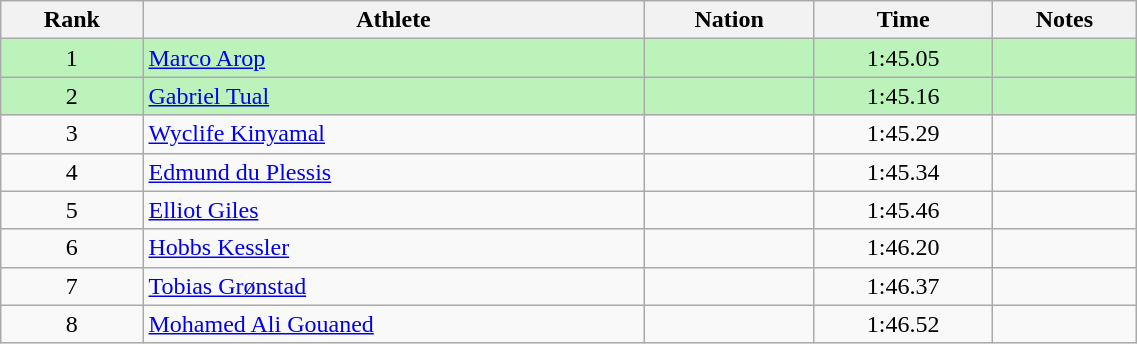<table class="wikitable sortable" style="text-align:center;width: 60%;">
<tr>
<th>Rank</th>
<th>Athlete</th>
<th>Nation</th>
<th>Time</th>
<th>Notes</th>
</tr>
<tr bgcolor=#bbf3bb>
<td>1</td>
<td align="left"><a href='#'>Marco Arop</a></td>
<td align="left"></td>
<td>1:45.05</td>
<td></td>
</tr>
<tr bgcolor=#bbf3bb>
<td>2</td>
<td align="left"><a href='#'>Gabriel Tual</a></td>
<td align="left"></td>
<td>1:45.16</td>
<td></td>
</tr>
<tr>
<td>3</td>
<td align="left"><a href='#'>Wyclife Kinyamal</a></td>
<td align="left"></td>
<td>1:45.29</td>
<td></td>
</tr>
<tr>
<td>4</td>
<td align="left"><a href='#'>Edmund du Plessis</a></td>
<td align="left"></td>
<td>1:45.34</td>
<td></td>
</tr>
<tr>
<td>5</td>
<td align="left"><a href='#'>Elliot Giles</a></td>
<td align="left"></td>
<td>1:45.46</td>
<td></td>
</tr>
<tr>
<td>6</td>
<td align="left"><a href='#'>Hobbs Kessler</a></td>
<td align="left"></td>
<td>1:46.20</td>
<td></td>
</tr>
<tr>
<td>7</td>
<td align="left"><a href='#'>Tobias Grønstad</a></td>
<td align="left"></td>
<td>1:46.37</td>
<td></td>
</tr>
<tr>
<td>8</td>
<td align="left"><a href='#'>Mohamed Ali Gouaned</a></td>
<td align="left"></td>
<td>1:46.52</td>
<td></td>
</tr>
</table>
